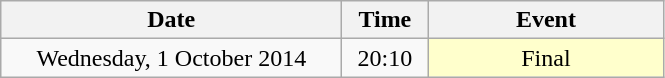<table class = "wikitable" style="text-align:center;">
<tr>
<th width=220>Date</th>
<th width=50>Time</th>
<th width=150>Event</th>
</tr>
<tr>
<td>Wednesday, 1 October 2014</td>
<td>20:10</td>
<td bgcolor=ffffcc>Final</td>
</tr>
</table>
